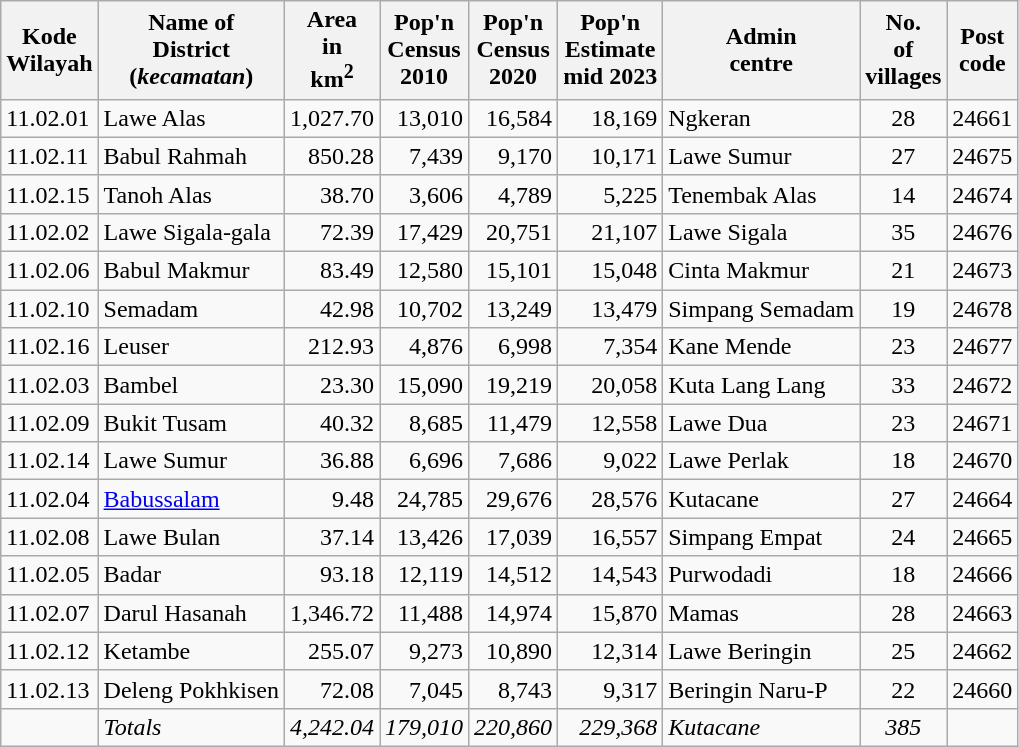<table class="sortable wikitable">
<tr>
<th>Kode<br>Wilayah</th>
<th>Name of<br>District<br>(<em>kecamatan</em>)</th>
<th>Area <br> in <br>km<sup>2</sup></th>
<th>Pop'n<br>Census<br>2010</th>
<th>Pop'n<br>Census<br>2020</th>
<th>Pop'n<br>Estimate<br>mid 2023</th>
<th>Admin<br>centre</th>
<th>No. <br>of<br>villages</th>
<th>Post<br>code</th>
</tr>
<tr>
<td>11.02.01</td>
<td>Lawe Alas</td>
<td align="right">1,027.70</td>
<td align="right">13,010</td>
<td align="right">16,584</td>
<td align="right">18,169</td>
<td>Ngkeran</td>
<td align="center">28</td>
<td>24661</td>
</tr>
<tr>
<td>11.02.11</td>
<td>Babul Rahmah</td>
<td align="right">850.28</td>
<td align="right">7,439</td>
<td align="right">9,170</td>
<td align="right">10,171</td>
<td>Lawe Sumur</td>
<td align="center">27</td>
<td>24675</td>
</tr>
<tr>
<td>11.02.15</td>
<td>Tanoh Alas</td>
<td align="right">38.70</td>
<td align="right">3,606</td>
<td align="right">4,789</td>
<td align="right">5,225</td>
<td>Tenembak Alas</td>
<td align="center">14</td>
<td>24674</td>
</tr>
<tr>
<td>11.02.02</td>
<td>Lawe Sigala-gala</td>
<td align="right">72.39</td>
<td align="right">17,429</td>
<td align="right">20,751</td>
<td align="right">21,107</td>
<td>Lawe Sigala</td>
<td align="center">35</td>
<td>24676</td>
</tr>
<tr>
<td>11.02.06</td>
<td>Babul Makmur</td>
<td align="right">83.49</td>
<td align="right">12,580</td>
<td align="right">15,101</td>
<td align="right">15,048</td>
<td>Cinta Makmur</td>
<td align="center">21</td>
<td>24673</td>
</tr>
<tr>
<td>11.02.10</td>
<td>Semadam</td>
<td align="right">42.98</td>
<td align="right">10,702</td>
<td align="right">13,249</td>
<td align="right">13,479</td>
<td>Simpang Semadam</td>
<td align="center">19</td>
<td>24678</td>
</tr>
<tr>
<td>11.02.16</td>
<td>Leuser</td>
<td align="right">212.93</td>
<td align="right">4,876</td>
<td align="right">6,998</td>
<td align="right">7,354</td>
<td>Kane Mende</td>
<td align="center">23</td>
<td>24677</td>
</tr>
<tr>
<td>11.02.03</td>
<td>Bambel</td>
<td align="right">23.30</td>
<td align="right">15,090</td>
<td align="right">19,219</td>
<td align="right">20,058</td>
<td>Kuta Lang Lang</td>
<td align="center">33</td>
<td>24672</td>
</tr>
<tr>
<td>11.02.09</td>
<td>Bukit Tusam</td>
<td align="right">40.32</td>
<td align="right">8,685</td>
<td align="right">11,479</td>
<td align="right">12,558</td>
<td>Lawe Dua</td>
<td align="center">23</td>
<td>24671</td>
</tr>
<tr>
<td>11.02.14</td>
<td>Lawe Sumur</td>
<td align="right">36.88</td>
<td align="right">6,696</td>
<td align="right">7,686</td>
<td align="right">9,022</td>
<td>Lawe Perlak</td>
<td align="center">18</td>
<td>24670</td>
</tr>
<tr>
<td>11.02.04</td>
<td><a href='#'>Babussalam</a></td>
<td align="right">9.48</td>
<td align="right">24,785</td>
<td align="right">29,676</td>
<td align="right">28,576</td>
<td>Kutacane</td>
<td align="center">27</td>
<td>24664</td>
</tr>
<tr>
<td>11.02.08</td>
<td>Lawe Bulan</td>
<td align="right">37.14</td>
<td align="right">13,426</td>
<td align="right">17,039</td>
<td align="right">16,557</td>
<td>Simpang Empat</td>
<td align="center">24</td>
<td>24665</td>
</tr>
<tr>
<td>11.02.05</td>
<td>Badar</td>
<td align="right">93.18</td>
<td align="right">12,119</td>
<td align="right">14,512</td>
<td align="right">14,543</td>
<td>Purwodadi</td>
<td align="center">18</td>
<td>24666</td>
</tr>
<tr>
<td>11.02.07</td>
<td>Darul Hasanah</td>
<td align="right">1,346.72</td>
<td align="right">11,488</td>
<td align="right">14,974</td>
<td align="right">15,870</td>
<td>Mamas</td>
<td align="center">28</td>
<td>24663</td>
</tr>
<tr>
<td>11.02.12</td>
<td>Ketambe</td>
<td align="right">255.07</td>
<td align="right">9,273</td>
<td align="right">10,890</td>
<td align="right">12,314</td>
<td>Lawe Beringin</td>
<td align="center">25</td>
<td>24662</td>
</tr>
<tr>
<td>11.02.13</td>
<td>Deleng Pokhkisen</td>
<td align="right">72.08</td>
<td align="right">7,045</td>
<td align="right">8,743</td>
<td align="right">9,317</td>
<td>Beringin Naru-P</td>
<td align="center">22</td>
<td>24660</td>
</tr>
<tr>
<td></td>
<td><em>Totals</em></td>
<td align="right"><em>4,242.04</em></td>
<td align="right"><em>179,010</em></td>
<td align="right"><em>220,860</em></td>
<td align="right"><em>229,368</em></td>
<td><em>Kutacane</em></td>
<td align="center"><em>385</em></td>
<td></td>
</tr>
</table>
